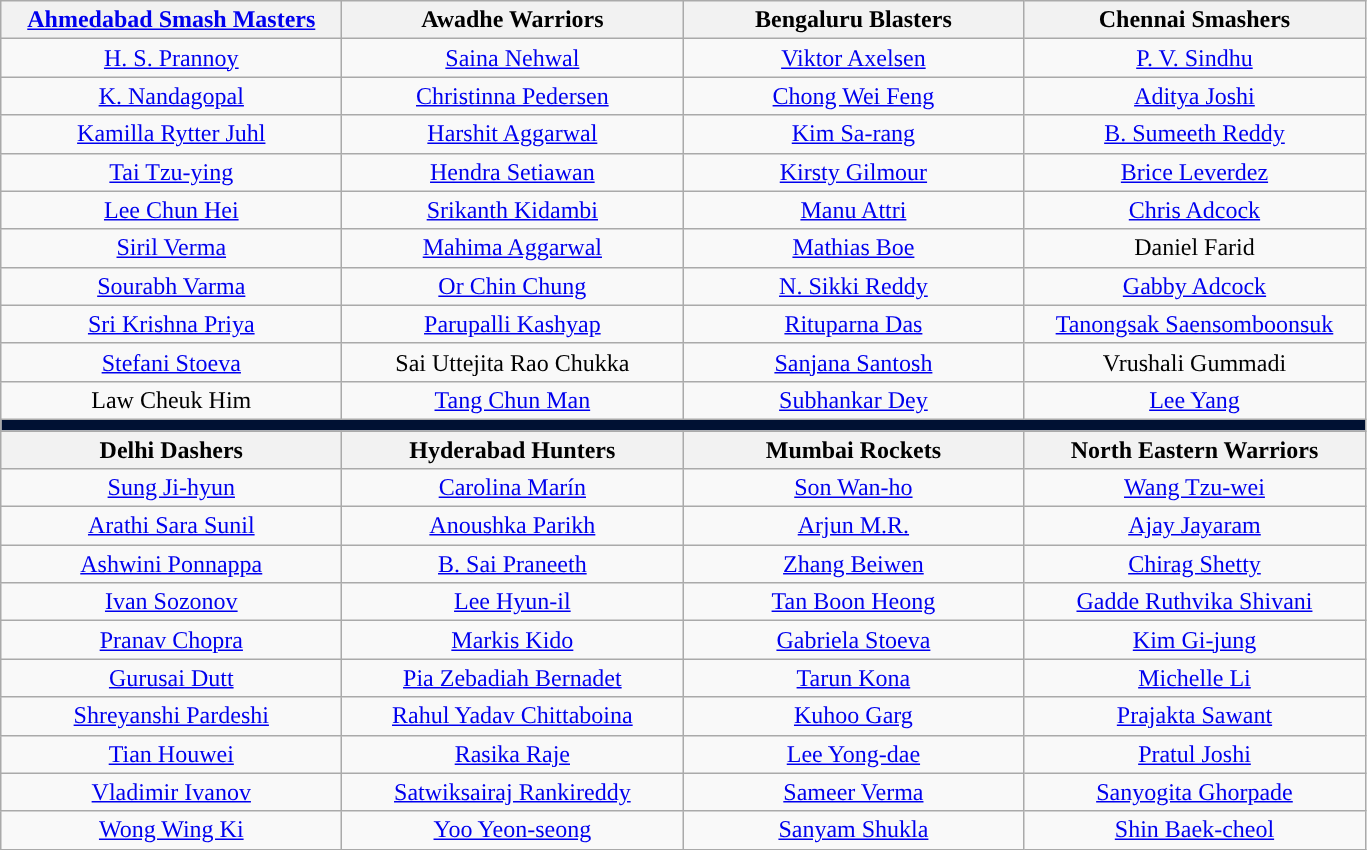<table class="wikitable" style="text-align:center;">
<tr>
<th style="width: 220px;"><a href='#'>Ahmedabad Smash Masters</a></th>
<th style="width: 220px;">Awadhe Warriors</th>
<th style="width: 220px;">Bengaluru Blasters</th>
<th style="width: 220px;">Chennai Smashers</th>
</tr>
<tr>
<td> <a href='#'>H. S. Prannoy</a></td>
<td> <a href='#'>Saina Nehwal</a></td>
<td> <a href='#'>Viktor Axelsen</a></td>
<td> <a href='#'>P. V. Sindhu</a></td>
</tr>
<tr>
<td> <a href='#'>K. Nandagopal</a></td>
<td> <a href='#'>Christinna Pedersen</a></td>
<td> <a href='#'>Chong Wei Feng</a></td>
<td> <a href='#'>Aditya Joshi</a></td>
</tr>
<tr>
<td> <a href='#'>Kamilla Rytter Juhl</a></td>
<td> <a href='#'>Harshit Aggarwal</a></td>
<td> <a href='#'>Kim Sa-rang</a></td>
<td> <a href='#'>B. Sumeeth Reddy</a></td>
</tr>
<tr>
<td> <a href='#'>Tai Tzu-ying</a></td>
<td> <a href='#'>Hendra Setiawan</a></td>
<td> <a href='#'>Kirsty Gilmour</a></td>
<td> <a href='#'>Brice Leverdez</a></td>
</tr>
<tr>
<td> <a href='#'>Lee Chun Hei</a></td>
<td> <a href='#'>Srikanth Kidambi</a></td>
<td> <a href='#'>Manu Attri</a></td>
<td> <a href='#'>Chris Adcock</a></td>
</tr>
<tr>
<td> <a href='#'>Siril Verma</a></td>
<td> <a href='#'>Mahima Aggarwal</a></td>
<td> <a href='#'>Mathias Boe</a></td>
<td> Daniel Farid</td>
</tr>
<tr>
<td> <a href='#'>Sourabh Varma</a></td>
<td> <a href='#'>Or Chin Chung</a></td>
<td> <a href='#'>N. Sikki Reddy</a></td>
<td> <a href='#'>Gabby Adcock</a></td>
</tr>
<tr>
<td> <a href='#'>Sri Krishna Priya</a></td>
<td> <a href='#'>Parupalli Kashyap</a></td>
<td> <a href='#'>Rituparna Das</a></td>
<td> <a href='#'>Tanongsak Saensomboonsuk</a></td>
</tr>
<tr>
<td> <a href='#'>Stefani Stoeva</a></td>
<td> Sai Uttejita Rao Chukka</td>
<td> <a href='#'>Sanjana Santosh</a></td>
<td> Vrushali Gummadi</td>
</tr>
<tr>
<td> Law Cheuk Him</td>
<td> <a href='#'>Tang Chun Man</a></td>
<td> <a href='#'>Subhankar Dey</a></td>
<td> <a href='#'>Lee Yang</a></td>
</tr>
<tr>
<td colspan="4" style="background:#013;"></td>
</tr>
<tr>
<th>Delhi Dashers</th>
<th>Hyderabad Hunters</th>
<th>Mumbai Rockets</th>
<th>North Eastern Warriors</th>
</tr>
<tr>
<td> <a href='#'>Sung Ji-hyun</a></td>
<td> <a href='#'>Carolina Marín</a></td>
<td> <a href='#'>Son Wan-ho</a></td>
<td> <a href='#'>Wang Tzu-wei</a></td>
</tr>
<tr>
<td> <a href='#'>Arathi Sara Sunil</a></td>
<td> <a href='#'>Anoushka Parikh</a></td>
<td> <a href='#'>Arjun M.R.</a></td>
<td> <a href='#'>Ajay Jayaram</a></td>
</tr>
<tr>
<td> <a href='#'>Ashwini Ponnappa</a></td>
<td> <a href='#'>B. Sai Praneeth</a></td>
<td> <a href='#'>Zhang Beiwen</a></td>
<td> <a href='#'>Chirag Shetty</a></td>
</tr>
<tr>
<td> <a href='#'>Ivan Sozonov</a></td>
<td> <a href='#'>Lee Hyun-il</a></td>
<td> <a href='#'>Tan Boon Heong</a></td>
<td> <a href='#'>Gadde Ruthvika Shivani</a></td>
</tr>
<tr>
<td> <a href='#'>Pranav Chopra</a></td>
<td> <a href='#'>Markis Kido</a></td>
<td> <a href='#'>Gabriela Stoeva</a></td>
<td> <a href='#'>Kim Gi-jung</a></td>
</tr>
<tr>
<td> <a href='#'>Gurusai Dutt</a></td>
<td> <a href='#'>Pia Zebadiah Bernadet</a></td>
<td> <a href='#'>Tarun Kona</a></td>
<td> <a href='#'>Michelle Li</a></td>
</tr>
<tr>
<td> <a href='#'>Shreyanshi Pardeshi</a></td>
<td> <a href='#'>Rahul Yadav Chittaboina</a></td>
<td> <a href='#'>Kuhoo Garg</a></td>
<td> <a href='#'>Prajakta Sawant</a></td>
</tr>
<tr>
<td> <a href='#'>Tian Houwei</a></td>
<td> <a href='#'>Rasika Raje</a></td>
<td> <a href='#'>Lee Yong-dae</a></td>
<td> <a href='#'>Pratul Joshi</a></td>
</tr>
<tr>
<td> <a href='#'>Vladimir Ivanov</a></td>
<td> <a href='#'>Satwiksairaj Rankireddy</a></td>
<td> <a href='#'>Sameer Verma</a></td>
<td> <a href='#'>Sanyogita Ghorpade</a></td>
</tr>
<tr>
<td> <a href='#'>Wong Wing Ki</a></td>
<td> <a href='#'>Yoo Yeon-seong</a></td>
<td> <a href='#'>Sanyam Shukla</a></td>
<td> <a href='#'>Shin Baek-cheol</a></td>
</tr>
</table>
